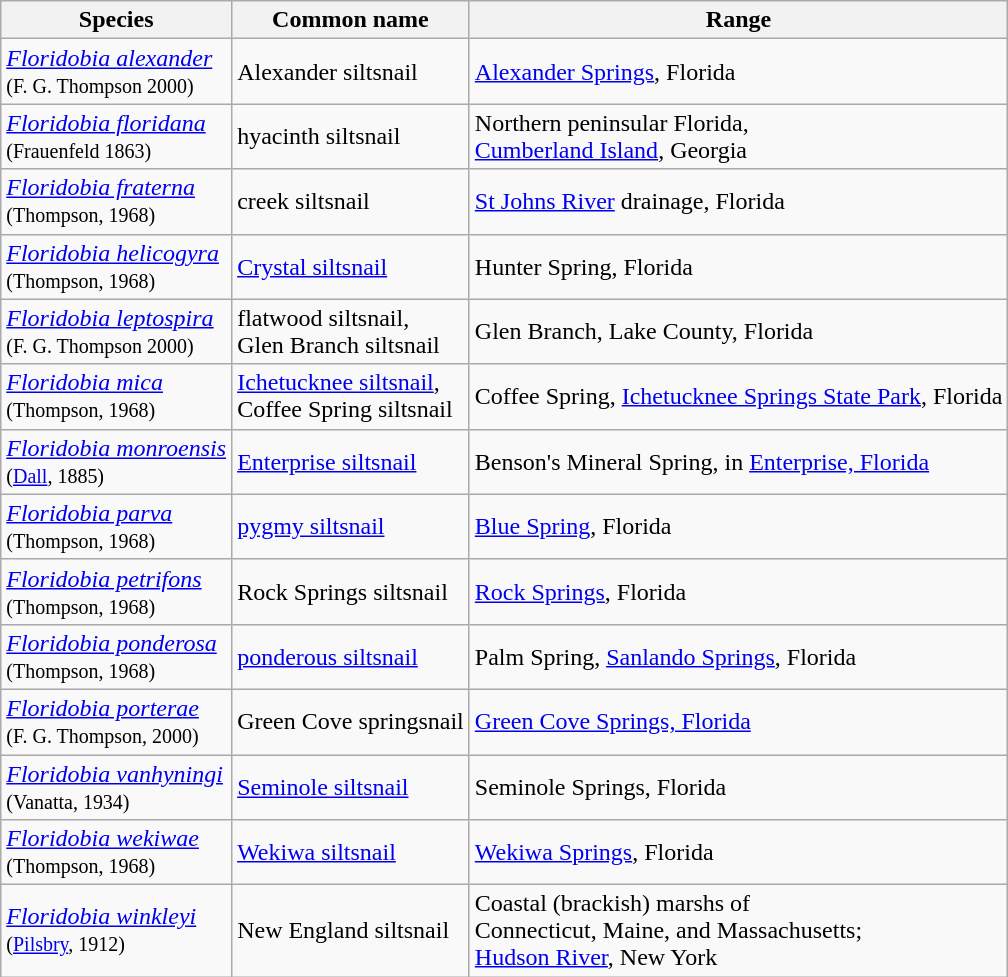<table class=wikitable>
<tr>
<th>Species</th>
<th>Common name</th>
<th>Range</th>
</tr>
<tr>
<td><em><a href='#'>Floridobia alexander</a></em> <br><small>(F. G. Thompson 2000)</small></td>
<td>Alexander siltsnail</td>
<td><a href='#'>Alexander Springs</a>, Florida</td>
</tr>
<tr>
<td><em><a href='#'>Floridobia floridana</a></em> <br><small>(Frauenfeld 1863)</small></td>
<td>hyacinth siltsnail</td>
<td>Northern peninsular Florida, <br><a href='#'>Cumberland Island</a>, Georgia</td>
</tr>
<tr>
<td><em><a href='#'>Floridobia fraterna</a></em> <br><small>(Thompson, 1968)</small></td>
<td>creek siltsnail</td>
<td><a href='#'>St Johns River</a> drainage, Florida</td>
</tr>
<tr>
<td><em><a href='#'>Floridobia helicogyra</a></em> <br><small>(Thompson, 1968)</small></td>
<td><a href='#'>Crystal siltsnail</a></td>
<td>Hunter Spring, Florida</td>
</tr>
<tr>
<td><em><a href='#'>Floridobia leptospira</a></em> <br><small>(F. G. Thompson 2000)</small></td>
<td>flatwood siltsnail, <br>Glen Branch siltsnail</td>
<td>Glen Branch, Lake County, Florida</td>
</tr>
<tr>
<td><em><a href='#'>Floridobia mica</a></em> <br><small>(Thompson, 1968)</small></td>
<td><a href='#'>Ichetucknee siltsnail</a>, <br>Coffee Spring siltsnail</td>
<td>Coffee Spring, <a href='#'>Ichetucknee Springs State Park</a>, Florida</td>
</tr>
<tr>
<td><em><a href='#'>Floridobia monroensis</a></em> <br><small>(<a href='#'>Dall</a>, 1885)</small></td>
<td><a href='#'>Enterprise siltsnail</a></td>
<td>Benson's Mineral Spring, in <a href='#'>Enterprise, Florida</a></td>
</tr>
<tr>
<td><em><a href='#'>Floridobia parva</a></em> <br><small>(Thompson, 1968)</small></td>
<td><a href='#'>pygmy siltsnail</a></td>
<td><a href='#'>Blue Spring</a>, Florida</td>
</tr>
<tr>
<td><em><a href='#'>Floridobia petrifons</a></em> <br><small>(Thompson, 1968)</small></td>
<td>Rock Springs siltsnail</td>
<td><a href='#'>Rock Springs</a>, Florida</td>
</tr>
<tr>
<td><em><a href='#'>Floridobia ponderosa</a></em> <br><small>(Thompson, 1968)</small></td>
<td><a href='#'>ponderous siltsnail</a></td>
<td>Palm Spring, <a href='#'>Sanlando Springs</a>, Florida</td>
</tr>
<tr>
<td><em><a href='#'>Floridobia porterae</a></em> <br><small>(F. G. Thompson, 2000)</small> <br></td>
<td>Green Cove springsnail</td>
<td><a href='#'>Green Cove Springs, Florida</a></td>
</tr>
<tr>
<td><em><a href='#'>Floridobia vanhyningi</a></em> <br><small>(Vanatta, 1934)</small></td>
<td><a href='#'>Seminole siltsnail</a></td>
<td>Seminole Springs, Florida</td>
</tr>
<tr>
<td><em><a href='#'>Floridobia wekiwae</a></em> <br><small>(Thompson, 1968)</small></td>
<td><a href='#'>Wekiwa siltsnail</a></td>
<td><a href='#'>Wekiwa Springs</a>, Florida</td>
</tr>
<tr>
<td><em><a href='#'>Floridobia winkleyi</a></em><br><small>(<a href='#'>Pilsbry</a>, 1912)</small></td>
<td>New England siltsnail</td>
<td>Coastal (brackish) marshs of <br>Connecticut, Maine, and Massachusetts;<br><a href='#'>Hudson River</a>, New York</td>
</tr>
</table>
